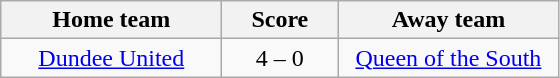<table class="wikitable" style="text-align: center">
<tr>
<th width=140>Home team</th>
<th width=70>Score</th>
<th width=140>Away team</th>
</tr>
<tr>
<td><a href='#'>Dundee United</a></td>
<td>4 – 0</td>
<td><a href='#'>Queen of the South</a></td>
</tr>
</table>
